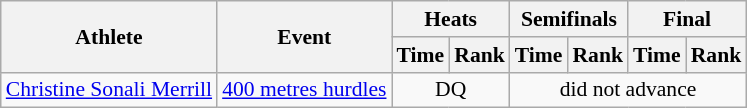<table class=wikitable style="font-size:90%;">
<tr>
<th rowspan="2">Athlete</th>
<th rowspan="2">Event</th>
<th colspan="2">Heats</th>
<th colspan="2">Semifinals</th>
<th colspan="2">Final</th>
</tr>
<tr>
<th>Time</th>
<th>Rank</th>
<th>Time</th>
<th>Rank</th>
<th>Time</th>
<th>Rank</th>
</tr>
<tr style="border-top: single;">
<td><a href='#'>Christine Sonali Merrill</a></td>
<td><a href='#'>400 metres hurdles</a></td>
<td align=center colspan=2>DQ</td>
<td align=center colspan=4>did not advance</td>
</tr>
</table>
